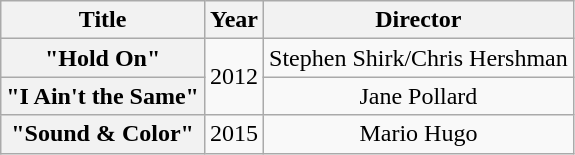<table class="wikitable plainrowheaders" style="text-align:center;">
<tr>
<th scope="col">Title</th>
<th scope="col">Year</th>
<th scope="col">Director</th>
</tr>
<tr>
<th scope="row">"Hold On"</th>
<td rowspan="2">2012</td>
<td>Stephen Shirk/Chris Hershman</td>
</tr>
<tr>
<th scope="row">"I Ain't the Same"</th>
<td>Jane Pollard</td>
</tr>
<tr>
<th scope="row">"Sound & Color"</th>
<td>2015</td>
<td>Mario Hugo</td>
</tr>
</table>
